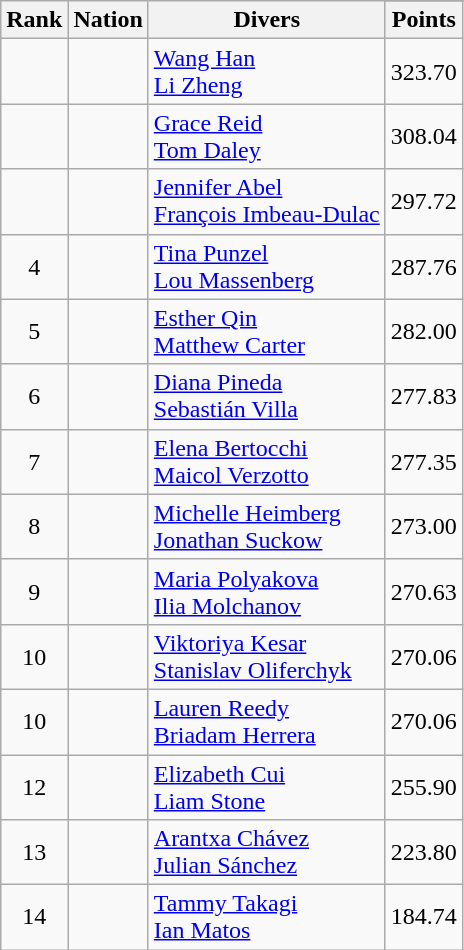<table class="wikitable sortable" style="text-align:center">
<tr>
<th rowspan=2>Rank</th>
<th rowspan=2>Nation</th>
<th rowspan=2>Divers</th>
</tr>
<tr>
<th>Points</th>
</tr>
<tr>
<td></td>
<td align=left></td>
<td align=left><a href='#'>Wang Han</a><br><a href='#'>Li Zheng</a></td>
<td>323.70</td>
</tr>
<tr>
<td></td>
<td align=left></td>
<td align=left><a href='#'>Grace Reid</a><br><a href='#'>Tom Daley</a></td>
<td>308.04</td>
</tr>
<tr>
<td></td>
<td align=left></td>
<td align=left><a href='#'>Jennifer Abel</a><br><a href='#'>François Imbeau-Dulac</a></td>
<td>297.72</td>
</tr>
<tr>
<td>4</td>
<td align=left></td>
<td align=left><a href='#'>Tina Punzel</a><br><a href='#'>Lou Massenberg</a></td>
<td>287.76</td>
</tr>
<tr>
<td>5</td>
<td align=left></td>
<td align=left><a href='#'>Esther Qin</a><br><a href='#'>Matthew Carter</a></td>
<td>282.00</td>
</tr>
<tr>
<td>6</td>
<td align=left></td>
<td align=left><a href='#'>Diana Pineda</a><br><a href='#'>Sebastián Villa</a></td>
<td>277.83</td>
</tr>
<tr>
<td>7</td>
<td align=left></td>
<td align=left><a href='#'>Elena Bertocchi</a><br><a href='#'>Maicol Verzotto</a></td>
<td>277.35</td>
</tr>
<tr>
<td>8</td>
<td align=left></td>
<td align=left><a href='#'>Michelle Heimberg</a><br><a href='#'>Jonathan Suckow</a></td>
<td>273.00</td>
</tr>
<tr>
<td>9</td>
<td align=left></td>
<td align=left><a href='#'>Maria Polyakova</a><br><a href='#'>Ilia Molchanov</a></td>
<td>270.63</td>
</tr>
<tr>
<td>10</td>
<td align=left></td>
<td align=left><a href='#'>Viktoriya Kesar</a><br><a href='#'>Stanislav Oliferchyk</a></td>
<td>270.06</td>
</tr>
<tr>
<td>10</td>
<td align=left></td>
<td align=left><a href='#'>Lauren Reedy</a><br><a href='#'>Briadam Herrera</a></td>
<td>270.06</td>
</tr>
<tr>
<td>12</td>
<td align=left></td>
<td align=left><a href='#'>Elizabeth Cui</a><br><a href='#'>Liam Stone</a></td>
<td>255.90</td>
</tr>
<tr>
<td>13</td>
<td align=left></td>
<td align=left><a href='#'>Arantxa Chávez</a><br><a href='#'>Julian Sánchez</a></td>
<td>223.80</td>
</tr>
<tr>
<td>14</td>
<td align=left></td>
<td align=left><a href='#'>Tammy Takagi</a><br><a href='#'>Ian Matos</a></td>
<td>184.74</td>
</tr>
</table>
